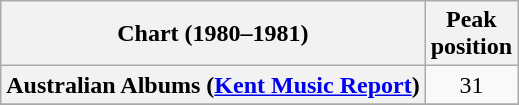<table class="wikitable sortable plainrowheaders">
<tr>
<th scope="col">Chart (1980–1981)</th>
<th scope="col">Peak<br>position</th>
</tr>
<tr>
<th scope="row">Australian Albums (<a href='#'>Kent Music Report</a>)</th>
<td align="center">31</td>
</tr>
<tr>
</tr>
<tr>
</tr>
</table>
